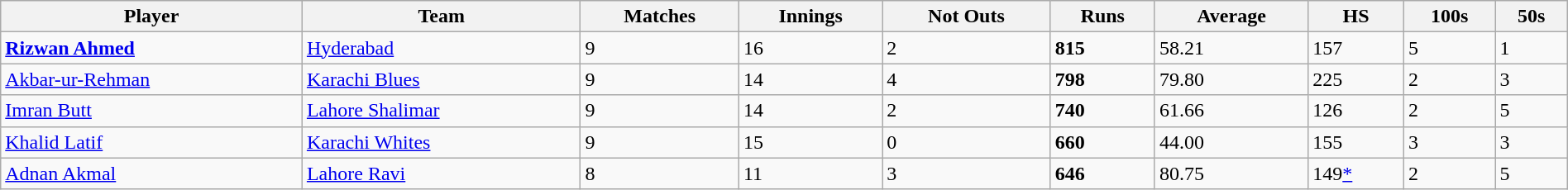<table class="wikitable" style="width:100%;" style="text-align: center">
<tr>
<th>Player</th>
<th>Team</th>
<th>Matches</th>
<th>Innings</th>
<th>Not Outs</th>
<th>Runs</th>
<th>Average</th>
<th>HS</th>
<th>100s</th>
<th>50s</th>
</tr>
<tr>
<td style="text-align:left"><strong><a href='#'>Rizwan Ahmed</a></strong></td>
<td style="text-align:left"><a href='#'>Hyderabad</a></td>
<td>9</td>
<td>16</td>
<td>2</td>
<td><strong>815</strong></td>
<td>58.21</td>
<td>157</td>
<td>5</td>
<td>1</td>
</tr>
<tr>
<td style="text-align:left"><a href='#'>Akbar-ur-Rehman</a></td>
<td style="text-align:left"><a href='#'>Karachi Blues</a></td>
<td>9</td>
<td>14</td>
<td>4</td>
<td><strong>798</strong></td>
<td>79.80</td>
<td>225</td>
<td>2</td>
<td>3</td>
</tr>
<tr>
<td style="text-align:left"><a href='#'>Imran Butt</a></td>
<td style="text-align:left"><a href='#'>Lahore Shalimar</a></td>
<td>9</td>
<td>14</td>
<td>2</td>
<td><strong>740</strong></td>
<td>61.66</td>
<td>126</td>
<td>2</td>
<td>5</td>
</tr>
<tr>
<td style="text-align:left"><a href='#'>Khalid Latif</a></td>
<td style="text-align:left"><a href='#'>Karachi Whites</a></td>
<td>9</td>
<td>15</td>
<td>0</td>
<td><strong>660</strong></td>
<td>44.00</td>
<td>155</td>
<td>3</td>
<td>3</td>
</tr>
<tr>
<td style="text-align:left"><a href='#'>Adnan Akmal</a></td>
<td style="text-align:left"><a href='#'>Lahore Ravi</a></td>
<td>8</td>
<td>11</td>
<td>3</td>
<td><strong>646</strong></td>
<td>80.75</td>
<td>149<a href='#'>*</a></td>
<td>2</td>
<td>5</td>
</tr>
</table>
